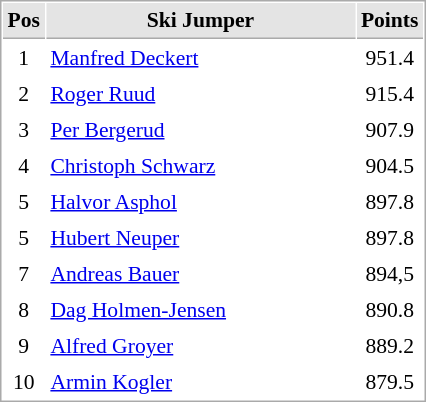<table cellspacing="1" cellpadding="3" style="border:1px solid #AAAAAA;font-size:90%">
<tr bgcolor="#E4E4E4">
<th style="border-bottom:1px solid #AAAAAA" width=10>Pos</th>
<th style="border-bottom:1px solid #AAAAAA" width=200>Ski Jumper</th>
<th style="border-bottom:1px solid #AAAAAA" width=20>Points</th>
</tr>
<tr align="center">
<td>1</td>
<td align="left"> <a href='#'>Manfred Deckert</a></td>
<td>951.4</td>
</tr>
<tr align="center">
<td>2</td>
<td align="left"> <a href='#'>Roger Ruud</a></td>
<td>915.4</td>
</tr>
<tr align="center">
<td>3</td>
<td align="left"> <a href='#'>Per Bergerud</a></td>
<td>907.9</td>
</tr>
<tr align="center">
<td>4</td>
<td align="left"> <a href='#'>Christoph Schwarz</a></td>
<td>904.5</td>
</tr>
<tr align="center">
<td>5</td>
<td align="left"> <a href='#'>Halvor Asphol</a></td>
<td>897.8</td>
</tr>
<tr align="center">
<td>5</td>
<td align="left"> <a href='#'>Hubert Neuper</a></td>
<td>897.8</td>
</tr>
<tr align="center">
<td>7</td>
<td align="left"> <a href='#'>Andreas Bauer</a></td>
<td>894,5</td>
</tr>
<tr align="center">
<td>8</td>
<td align="left"> <a href='#'>Dag Holmen-Jensen</a></td>
<td>890.8</td>
</tr>
<tr align="center">
<td>9</td>
<td align="left"> <a href='#'>Alfred Groyer</a></td>
<td>889.2</td>
</tr>
<tr align="center">
<td>10</td>
<td align="left"> <a href='#'>Armin Kogler</a></td>
<td>879.5</td>
</tr>
</table>
